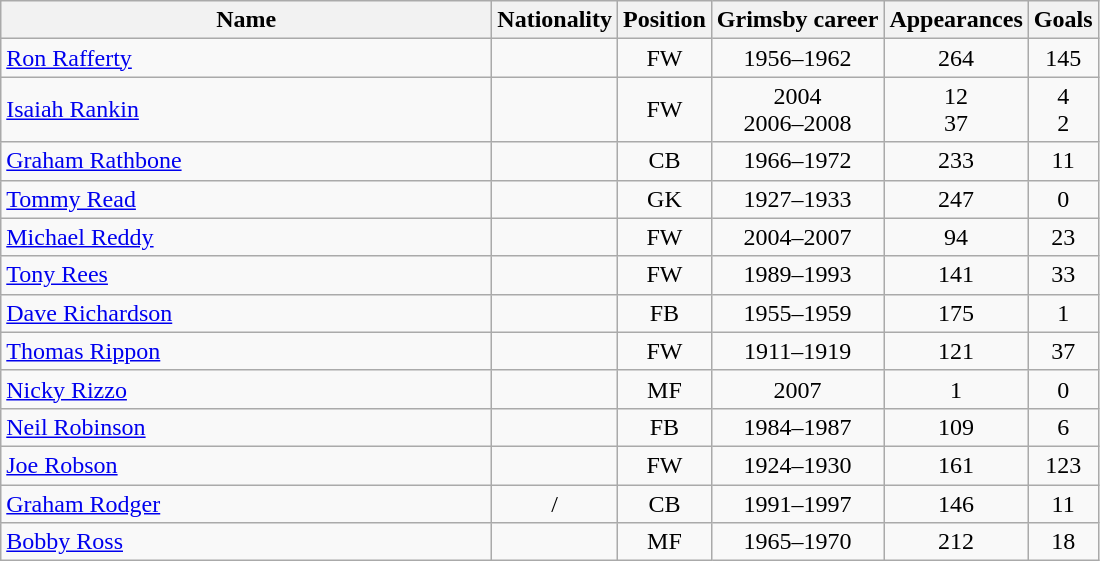<table class="wikitable" style="text-align: center;">
<tr>
<th style="width:20em">Name</th>
<th>Nationality</th>
<th>Position</th>
<th>Grimsby career</th>
<th>Appearances</th>
<th>Goals</th>
</tr>
<tr>
<td align="left"><a href='#'>Ron Rafferty</a></td>
<td></td>
<td>FW</td>
<td>1956–1962</td>
<td>264</td>
<td>145</td>
</tr>
<tr>
<td align="left"><a href='#'>Isaiah Rankin</a></td>
<td></td>
<td>FW</td>
<td>2004<br>2006–2008</td>
<td>12<br>37</td>
<td>4<br>2</td>
</tr>
<tr>
<td align="left"><a href='#'>Graham Rathbone</a></td>
<td></td>
<td>CB</td>
<td>1966–1972</td>
<td>233</td>
<td>11</td>
</tr>
<tr>
<td align="left"><a href='#'>Tommy Read</a></td>
<td></td>
<td>GK</td>
<td>1927–1933</td>
<td>247</td>
<td>0</td>
</tr>
<tr>
<td align="left"><a href='#'>Michael Reddy</a></td>
<td></td>
<td>FW</td>
<td>2004–2007</td>
<td>94</td>
<td>23</td>
</tr>
<tr>
<td align="left"><a href='#'>Tony Rees</a></td>
<td></td>
<td>FW</td>
<td>1989–1993</td>
<td>141</td>
<td>33</td>
</tr>
<tr>
<td align="left"><a href='#'>Dave Richardson</a></td>
<td></td>
<td>FB</td>
<td>1955–1959</td>
<td>175</td>
<td>1</td>
</tr>
<tr>
<td align="left"><a href='#'>Thomas Rippon</a></td>
<td></td>
<td>FW</td>
<td>1911–1919</td>
<td>121</td>
<td>37</td>
</tr>
<tr>
<td align="left"><a href='#'>Nicky Rizzo</a></td>
<td></td>
<td>MF</td>
<td>2007</td>
<td>1</td>
<td>0</td>
</tr>
<tr>
<td align="left"><a href='#'>Neil Robinson</a></td>
<td></td>
<td>FB</td>
<td>1984–1987</td>
<td>109</td>
<td>6</td>
</tr>
<tr>
<td align="left"><a href='#'>Joe Robson</a></td>
<td></td>
<td>FW</td>
<td>1924–1930</td>
<td>161</td>
<td>123</td>
</tr>
<tr>
<td align="left"><a href='#'>Graham Rodger</a></td>
<td>/</td>
<td>CB</td>
<td>1991–1997</td>
<td>146</td>
<td>11</td>
</tr>
<tr>
<td align="left"><a href='#'>Bobby Ross</a></td>
<td></td>
<td>MF</td>
<td>1965–1970</td>
<td>212</td>
<td>18</td>
</tr>
</table>
